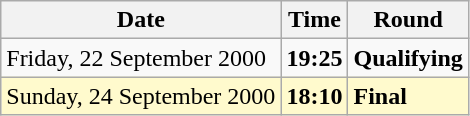<table class="wikitable">
<tr>
<th>Date</th>
<th>Time</th>
<th>Round</th>
</tr>
<tr>
<td>Friday, 22 September 2000</td>
<td><strong>19:25</strong></td>
<td><strong>Qualifying</strong></td>
</tr>
<tr style=background:lemonchiffon>
<td>Sunday, 24 September 2000</td>
<td><strong>18:10</strong></td>
<td><strong>Final</strong></td>
</tr>
</table>
